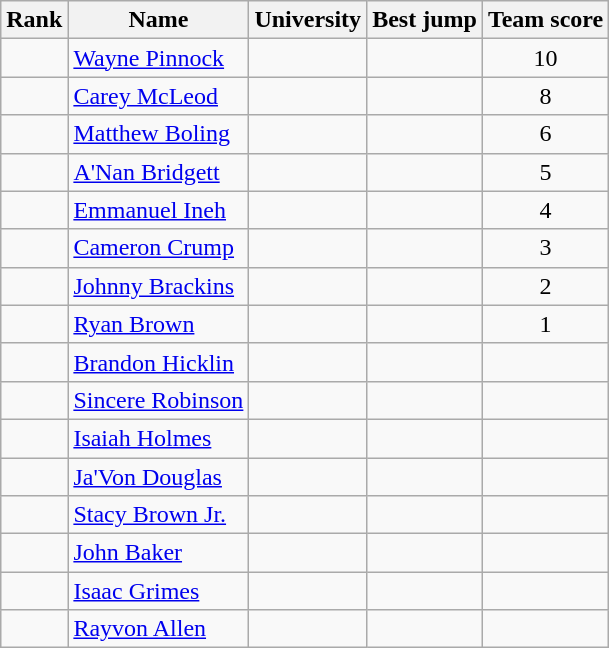<table class="wikitable sortable" style="text-align:center">
<tr>
<th>Rank</th>
<th>Name</th>
<th>University</th>
<th>Best jump</th>
<th>Team score</th>
</tr>
<tr>
<td></td>
<td align=left> <a href='#'>Wayne Pinnock</a></td>
<td></td>
<td><strong></strong> </td>
<td>10</td>
</tr>
<tr>
<td></td>
<td align=left> <a href='#'>Carey McLeod</a></td>
<td></td>
<td><strong></strong></td>
<td>8</td>
</tr>
<tr>
<td></td>
<td align=left> <a href='#'>Matthew Boling</a></td>
<td></td>
<td><strong></strong></td>
<td>6</td>
</tr>
<tr>
<td></td>
<td align=left> <a href='#'>A'Nan Bridgett</a></td>
<td></td>
<td><strong></strong></td>
<td>5</td>
</tr>
<tr>
<td></td>
<td align=left> <a href='#'>Emmanuel Ineh</a></td>
<td></td>
<td><strong></strong></td>
<td>4</td>
</tr>
<tr>
<td></td>
<td align=left> <a href='#'>Cameron Crump</a></td>
<td></td>
<td><strong></strong></td>
<td>3</td>
</tr>
<tr>
<td></td>
<td align=left> <a href='#'>Johnny Brackins</a></td>
<td></td>
<td><strong></strong></td>
<td>2</td>
</tr>
<tr>
<td></td>
<td align=left> <a href='#'>Ryan Brown</a></td>
<td></td>
<td><strong></strong></td>
<td>1</td>
</tr>
<tr>
<td></td>
<td align=left> <a href='#'>Brandon Hicklin</a></td>
<td></td>
<td><strong></strong></td>
<td></td>
</tr>
<tr>
<td></td>
<td align=left> <a href='#'>Sincere Robinson</a></td>
<td></td>
<td><strong></strong></td>
<td></td>
</tr>
<tr>
<td></td>
<td align=left> <a href='#'>Isaiah Holmes</a></td>
<td></td>
<td><strong></strong></td>
<td></td>
</tr>
<tr>
<td></td>
<td align=left> <a href='#'>Ja'Von Douglas</a></td>
<td></td>
<td><strong></strong></td>
<td></td>
</tr>
<tr>
<td></td>
<td align=left> <a href='#'>Stacy Brown Jr.</a></td>
<td></td>
<td><strong></strong></td>
<td></td>
</tr>
<tr>
<td></td>
<td align=left> <a href='#'>John Baker</a></td>
<td></td>
<td><strong></strong></td>
<td></td>
</tr>
<tr>
<td></td>
<td align=left> <a href='#'>Isaac Grimes</a></td>
<td></td>
<td><strong></strong></td>
<td></td>
</tr>
<tr>
<td></td>
<td align=left> <a href='#'>Rayvon Allen</a></td>
<td></td>
<td><strong></strong></td>
<td></td>
</tr>
</table>
